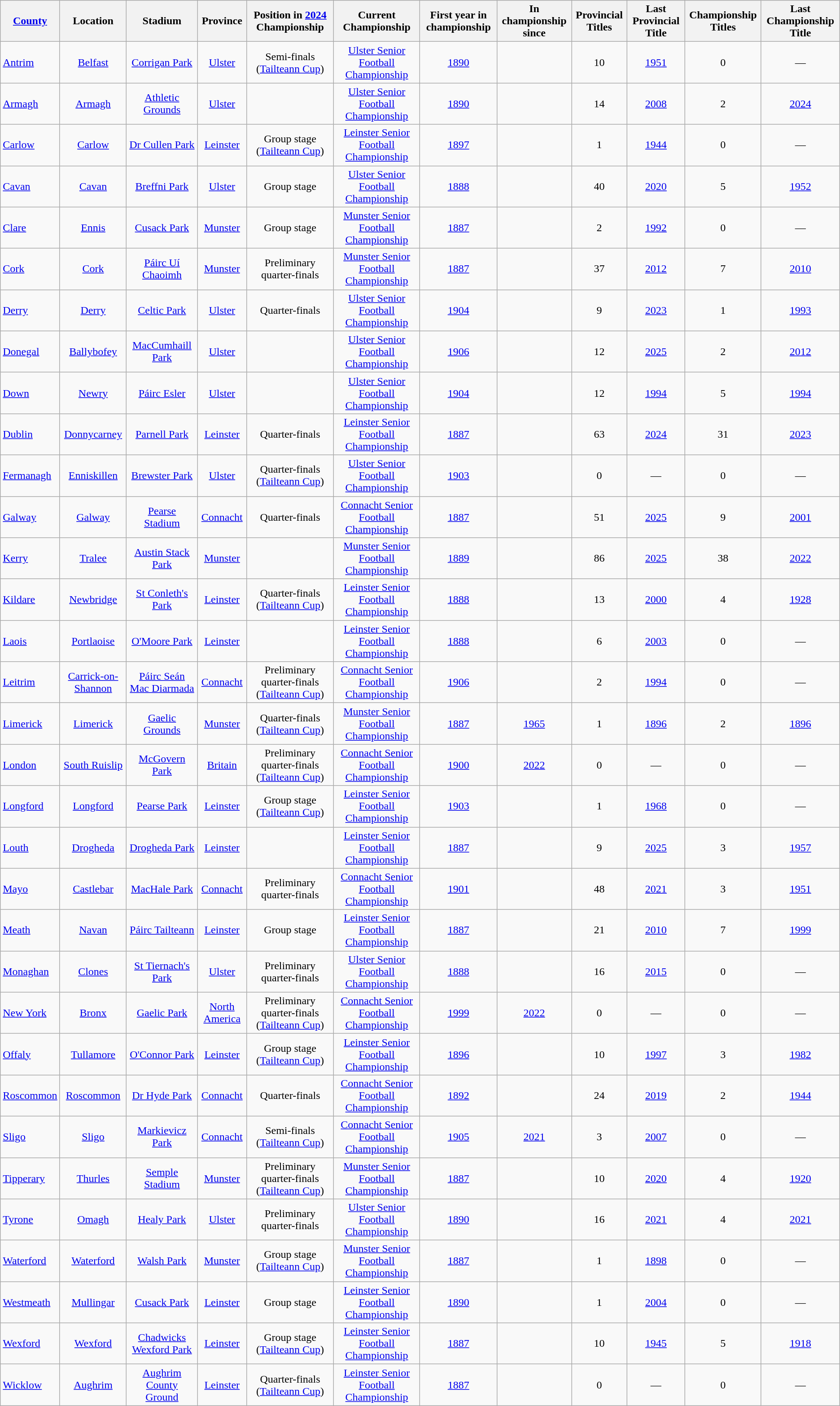<table class="wikitable sortable" style="text-align:center">
<tr>
<th><a href='#'>County</a></th>
<th>Location</th>
<th>Stadium</th>
<th>Province</th>
<th>Position in <a href='#'>2024</a> Championship</th>
<th>Current Championship</th>
<th>First year in championship</th>
<th>In championship since</th>
<th>Provincial Titles</th>
<th>Last Provincial Title</th>
<th>Championship Titles</th>
<th>Last Championship Title</th>
</tr>
<tr>
<td style="text-align:left"> <a href='#'>Antrim</a></td>
<td><a href='#'>Belfast</a></td>
<td><a href='#'>Corrigan Park</a></td>
<td><a href='#'>Ulster</a></td>
<td>Semi-finals (<a href='#'>Tailteann Cup</a>)</td>
<td><a href='#'>Ulster Senior Football Championship</a></td>
<td><a href='#'>1890</a></td>
<td></td>
<td>10</td>
<td><a href='#'>1951</a></td>
<td>0</td>
<td>—</td>
</tr>
<tr>
<td style="text-align:left"> <a href='#'>Armagh</a></td>
<td><a href='#'>Armagh</a></td>
<td><a href='#'>Athletic Grounds</a></td>
<td><a href='#'>Ulster</a></td>
<td></td>
<td><a href='#'>Ulster Senior Football Championship</a></td>
<td><a href='#'>1890</a></td>
<td></td>
<td>14</td>
<td><a href='#'>2008</a></td>
<td>2</td>
<td><a href='#'>2024</a></td>
</tr>
<tr>
<td style="text-align:left"> <a href='#'>Carlow</a></td>
<td><a href='#'>Carlow</a></td>
<td><a href='#'>Dr Cullen Park</a></td>
<td><a href='#'>Leinster</a></td>
<td>Group stage (<a href='#'>Tailteann Cup</a>)</td>
<td><a href='#'>Leinster Senior Football Championship</a></td>
<td><a href='#'>1897</a></td>
<td></td>
<td>1</td>
<td><a href='#'>1944</a></td>
<td>0</td>
<td>—</td>
</tr>
<tr>
<td style="text-align:left"> <a href='#'>Cavan</a></td>
<td><a href='#'>Cavan</a></td>
<td><a href='#'>Breffni Park</a></td>
<td><a href='#'>Ulster</a></td>
<td>Group stage</td>
<td><a href='#'>Ulster Senior Football Championship</a></td>
<td><a href='#'>1888</a></td>
<td></td>
<td>40</td>
<td><a href='#'>2020</a></td>
<td>5</td>
<td><a href='#'>1952</a></td>
</tr>
<tr>
<td style="text-align:left"> <a href='#'>Clare</a></td>
<td><a href='#'>Ennis</a></td>
<td><a href='#'>Cusack Park</a></td>
<td><a href='#'>Munster</a></td>
<td>Group stage</td>
<td><a href='#'>Munster Senior Football Championship</a></td>
<td><a href='#'>1887</a></td>
<td></td>
<td>2</td>
<td><a href='#'>1992</a></td>
<td>0</td>
<td>—</td>
</tr>
<tr>
<td style="text-align:left"> <a href='#'>Cork</a></td>
<td><a href='#'>Cork</a></td>
<td><a href='#'>Páirc Uí Chaoimh</a></td>
<td><a href='#'>Munster</a></td>
<td>Preliminary quarter-finals</td>
<td><a href='#'>Munster Senior Football Championship</a></td>
<td><a href='#'>1887</a></td>
<td></td>
<td>37</td>
<td><a href='#'>2012</a></td>
<td>7</td>
<td><a href='#'>2010</a></td>
</tr>
<tr>
<td style="text-align:left"> <a href='#'>Derry</a></td>
<td><a href='#'>Derry</a></td>
<td><a href='#'>Celtic Park</a></td>
<td><a href='#'>Ulster</a></td>
<td>Quarter-finals</td>
<td><a href='#'>Ulster Senior Football Championship</a></td>
<td><a href='#'>1904</a></td>
<td></td>
<td>9</td>
<td><a href='#'>2023</a></td>
<td>1</td>
<td><a href='#'>1993</a></td>
</tr>
<tr>
<td style="text-align:left"> <a href='#'>Donegal</a></td>
<td><a href='#'>Ballybofey</a></td>
<td><a href='#'>MacCumhaill Park</a></td>
<td><a href='#'>Ulster</a></td>
<td></td>
<td><a href='#'>Ulster Senior Football Championship</a></td>
<td><a href='#'>1906</a></td>
<td></td>
<td>12</td>
<td><a href='#'>2025</a></td>
<td>2</td>
<td><a href='#'>2012</a></td>
</tr>
<tr>
<td style="text-align:left"> <a href='#'>Down</a></td>
<td><a href='#'>Newry</a></td>
<td><a href='#'>Páirc Esler</a></td>
<td><a href='#'>Ulster</a></td>
<td></td>
<td><a href='#'>Ulster Senior Football Championship</a></td>
<td><a href='#'>1904</a></td>
<td></td>
<td>12</td>
<td><a href='#'>1994</a></td>
<td>5</td>
<td><a href='#'>1994</a></td>
</tr>
<tr>
<td style="text-align:left"> <a href='#'>Dublin</a></td>
<td><a href='#'>Donnycarney</a></td>
<td><a href='#'>Parnell Park</a></td>
<td><a href='#'>Leinster</a></td>
<td>Quarter-finals</td>
<td><a href='#'>Leinster Senior Football Championship</a></td>
<td><a href='#'>1887</a></td>
<td></td>
<td>63</td>
<td><a href='#'>2024</a></td>
<td>31</td>
<td><a href='#'>2023</a></td>
</tr>
<tr>
<td style="text-align:left"> <a href='#'>Fermanagh</a></td>
<td><a href='#'>Enniskillen</a></td>
<td><a href='#'>Brewster Park</a></td>
<td><a href='#'>Ulster</a></td>
<td>Quarter-finals (<a href='#'>Tailteann Cup</a>)</td>
<td><a href='#'>Ulster Senior Football Championship</a></td>
<td><a href='#'>1903</a></td>
<td></td>
<td>0</td>
<td>—</td>
<td>0</td>
<td>—</td>
</tr>
<tr>
<td style="text-align:left"> <a href='#'>Galway</a></td>
<td><a href='#'>Galway</a></td>
<td><a href='#'>Pearse Stadium</a></td>
<td><a href='#'>Connacht</a></td>
<td>Quarter-finals</td>
<td><a href='#'>Connacht Senior Football Championship</a></td>
<td><a href='#'>1887</a></td>
<td></td>
<td>51</td>
<td><a href='#'>2025</a></td>
<td>9</td>
<td><a href='#'>2001</a></td>
</tr>
<tr>
<td style="text-align:left"> <a href='#'>Kerry</a></td>
<td><a href='#'>Tralee</a></td>
<td><a href='#'>Austin Stack Park</a></td>
<td><a href='#'>Munster</a></td>
<td></td>
<td><a href='#'>Munster Senior Football Championship</a></td>
<td><a href='#'>1889</a></td>
<td></td>
<td>86</td>
<td><a href='#'>2025</a></td>
<td>38</td>
<td><a href='#'>2022</a></td>
</tr>
<tr>
<td style="text-align:left"> <a href='#'>Kildare</a></td>
<td><a href='#'>Newbridge</a></td>
<td><a href='#'>St Conleth's Park</a></td>
<td><a href='#'>Leinster</a></td>
<td>Quarter-finals (<a href='#'>Tailteann Cup</a>)</td>
<td><a href='#'>Leinster Senior Football Championship</a></td>
<td><a href='#'>1888</a></td>
<td></td>
<td>13</td>
<td><a href='#'>2000</a></td>
<td>4</td>
<td><a href='#'>1928</a></td>
</tr>
<tr>
<td style="text-align:left"> <a href='#'>Laois</a></td>
<td><a href='#'>Portlaoise</a></td>
<td><a href='#'>O'Moore Park</a></td>
<td><a href='#'>Leinster</a></td>
<td></td>
<td><a href='#'>Leinster Senior Football Championship</a></td>
<td><a href='#'>1888</a></td>
<td></td>
<td>6</td>
<td><a href='#'>2003</a></td>
<td>0</td>
<td>—</td>
</tr>
<tr>
<td style="text-align:left"> <a href='#'>Leitrim</a></td>
<td><a href='#'>Carrick-on-Shannon</a></td>
<td><a href='#'>Páirc Seán Mac Diarmada</a></td>
<td><a href='#'>Connacht</a></td>
<td>Preliminary quarter-finals (<a href='#'>Tailteann Cup</a>)</td>
<td><a href='#'>Connacht Senior Football Championship</a></td>
<td><a href='#'>1906</a></td>
<td></td>
<td>2</td>
<td><a href='#'>1994</a></td>
<td>0</td>
<td>—</td>
</tr>
<tr>
<td style="text-align:left"> <a href='#'>Limerick</a></td>
<td><a href='#'>Limerick</a></td>
<td><a href='#'>Gaelic Grounds</a></td>
<td><a href='#'>Munster</a></td>
<td>Quarter-finals (<a href='#'>Tailteann Cup</a>)</td>
<td><a href='#'>Munster Senior Football Championship</a></td>
<td><a href='#'>1887</a></td>
<td><a href='#'>1965</a></td>
<td>1</td>
<td><a href='#'>1896</a></td>
<td>2</td>
<td><a href='#'>1896</a></td>
</tr>
<tr>
<td style="text-align:left"> <a href='#'>London</a></td>
<td><a href='#'>South Ruislip</a></td>
<td><a href='#'>McGovern Park</a></td>
<td><a href='#'>Britain</a></td>
<td>Preliminary quarter-finals (<a href='#'>Tailteann Cup</a>)</td>
<td><a href='#'>Connacht Senior Football Championship</a></td>
<td><a href='#'>1900</a></td>
<td><a href='#'>2022</a></td>
<td>0</td>
<td>—</td>
<td>0</td>
<td>—</td>
</tr>
<tr>
<td style="text-align:left"> <a href='#'>Longford</a></td>
<td><a href='#'>Longford</a></td>
<td><a href='#'>Pearse Park</a></td>
<td><a href='#'>Leinster</a></td>
<td>Group stage (<a href='#'>Tailteann Cup</a>)</td>
<td><a href='#'>Leinster Senior Football Championship</a></td>
<td><a href='#'>1903</a></td>
<td></td>
<td>1</td>
<td><a href='#'>1968</a></td>
<td>0</td>
<td>—</td>
</tr>
<tr>
<td style="text-align:left"> <a href='#'>Louth</a></td>
<td><a href='#'>Drogheda</a></td>
<td><a href='#'>Drogheda Park</a></td>
<td><a href='#'>Leinster</a></td>
<td></td>
<td><a href='#'>Leinster Senior Football Championship</a></td>
<td><a href='#'>1887</a></td>
<td></td>
<td>9</td>
<td><a href='#'>2025</a></td>
<td>3</td>
<td><a href='#'>1957</a></td>
</tr>
<tr>
<td style="text-align:left"> <a href='#'>Mayo</a></td>
<td><a href='#'>Castlebar</a></td>
<td><a href='#'>MacHale Park</a></td>
<td><a href='#'>Connacht</a></td>
<td>Preliminary quarter-finals</td>
<td><a href='#'>Connacht Senior Football Championship</a></td>
<td><a href='#'>1901</a></td>
<td></td>
<td>48</td>
<td><a href='#'>2021</a></td>
<td>3</td>
<td><a href='#'>1951</a></td>
</tr>
<tr>
<td style="text-align:left"> <a href='#'>Meath</a></td>
<td><a href='#'>Navan</a></td>
<td><a href='#'>Páirc Tailteann</a></td>
<td><a href='#'>Leinster</a></td>
<td>Group stage</td>
<td><a href='#'>Leinster Senior Football Championship</a></td>
<td><a href='#'>1887</a></td>
<td></td>
<td>21</td>
<td><a href='#'>2010</a></td>
<td>7</td>
<td><a href='#'>1999</a></td>
</tr>
<tr>
<td style="text-align:left"> <a href='#'>Monaghan</a></td>
<td><a href='#'>Clones</a></td>
<td><a href='#'>St Tiernach's Park</a></td>
<td><a href='#'>Ulster</a></td>
<td>Preliminary quarter-finals</td>
<td><a href='#'>Ulster Senior Football Championship</a></td>
<td><a href='#'>1888</a></td>
<td></td>
<td>16</td>
<td><a href='#'>2015</a></td>
<td>0</td>
<td>—</td>
</tr>
<tr>
<td style="text-align:left"> <a href='#'>New York</a></td>
<td><a href='#'>Bronx</a></td>
<td><a href='#'>Gaelic Park</a></td>
<td><a href='#'>North America</a></td>
<td>Preliminary quarter-finals (<a href='#'>Tailteann Cup</a>)</td>
<td><a href='#'>Connacht Senior Football Championship</a></td>
<td><a href='#'>1999</a></td>
<td><a href='#'>2022</a></td>
<td>0</td>
<td>—</td>
<td>0</td>
<td>—</td>
</tr>
<tr>
<td style="text-align:left"> <a href='#'>Offaly</a></td>
<td><a href='#'>Tullamore</a></td>
<td><a href='#'>O'Connor Park</a></td>
<td><a href='#'>Leinster</a></td>
<td>Group stage (<a href='#'>Tailteann Cup</a>)</td>
<td><a href='#'>Leinster Senior Football Championship</a></td>
<td><a href='#'>1896</a></td>
<td></td>
<td>10</td>
<td><a href='#'>1997</a></td>
<td>3</td>
<td><a href='#'>1982</a></td>
</tr>
<tr>
<td style="text-align:left"> <a href='#'>Roscommon</a></td>
<td><a href='#'>Roscommon</a></td>
<td><a href='#'>Dr Hyde Park</a></td>
<td><a href='#'>Connacht</a></td>
<td>Quarter-finals</td>
<td><a href='#'>Connacht Senior Football Championship</a></td>
<td><a href='#'>1892</a></td>
<td></td>
<td>24</td>
<td><a href='#'>2019</a></td>
<td>2</td>
<td><a href='#'>1944</a></td>
</tr>
<tr>
<td style="text-align:left"> <a href='#'>Sligo</a></td>
<td><a href='#'>Sligo</a></td>
<td><a href='#'>Markievicz Park</a></td>
<td><a href='#'>Connacht</a></td>
<td>Semi-finals (<a href='#'>Tailteann Cup</a>)</td>
<td><a href='#'>Connacht Senior Football Championship</a></td>
<td><a href='#'>1905</a></td>
<td><a href='#'>2021</a></td>
<td>3</td>
<td><a href='#'>2007</a></td>
<td>0</td>
<td>—</td>
</tr>
<tr>
<td style="text-align:left"> <a href='#'>Tipperary</a></td>
<td><a href='#'>Thurles</a></td>
<td><a href='#'>Semple Stadium</a></td>
<td><a href='#'>Munster</a></td>
<td>Preliminary quarter-finals (<a href='#'>Tailteann Cup</a>)</td>
<td><a href='#'>Munster Senior Football Championship</a></td>
<td><a href='#'>1887</a></td>
<td></td>
<td>10</td>
<td><a href='#'>2020</a></td>
<td>4</td>
<td><a href='#'>1920</a></td>
</tr>
<tr>
<td style="text-align:left"> <a href='#'>Tyrone</a></td>
<td><a href='#'>Omagh</a></td>
<td><a href='#'>Healy Park</a></td>
<td><a href='#'>Ulster</a></td>
<td>Preliminary quarter-finals</td>
<td><a href='#'>Ulster Senior Football Championship</a></td>
<td><a href='#'>1890</a></td>
<td></td>
<td>16</td>
<td><a href='#'>2021</a></td>
<td>4</td>
<td><a href='#'>2021</a></td>
</tr>
<tr>
<td style="text-align:left"> <a href='#'>Waterford</a></td>
<td><a href='#'>Waterford</a></td>
<td><a href='#'>Walsh Park</a></td>
<td><a href='#'>Munster</a></td>
<td>Group stage (<a href='#'>Tailteann Cup</a>)</td>
<td><a href='#'>Munster Senior Football Championship</a></td>
<td><a href='#'>1887</a></td>
<td></td>
<td>1</td>
<td><a href='#'>1898</a></td>
<td>0</td>
<td>—</td>
</tr>
<tr>
<td style="text-align:left"> <a href='#'>Westmeath</a></td>
<td><a href='#'>Mullingar</a></td>
<td><a href='#'>Cusack Park</a></td>
<td><a href='#'>Leinster</a></td>
<td>Group stage</td>
<td><a href='#'>Leinster Senior Football Championship</a></td>
<td><a href='#'>1890</a></td>
<td></td>
<td>1</td>
<td><a href='#'>2004</a></td>
<td>0</td>
<td>—</td>
</tr>
<tr>
<td style="text-align:left"> <a href='#'>Wexford</a></td>
<td><a href='#'>Wexford</a></td>
<td><a href='#'>Chadwicks Wexford Park</a></td>
<td><a href='#'>Leinster</a></td>
<td>Group stage (<a href='#'>Tailteann Cup</a>)</td>
<td><a href='#'>Leinster Senior Football Championship</a></td>
<td><a href='#'>1887</a></td>
<td></td>
<td>10</td>
<td><a href='#'>1945</a></td>
<td>5</td>
<td><a href='#'>1918</a></td>
</tr>
<tr>
<td style="text-align:left"> <a href='#'>Wicklow</a></td>
<td><a href='#'>Aughrim</a></td>
<td><a href='#'>Aughrim County Ground</a></td>
<td><a href='#'>Leinster</a></td>
<td>Quarter-finals (<a href='#'>Tailteann Cup</a>)</td>
<td><a href='#'>Leinster Senior Football Championship</a></td>
<td><a href='#'>1887</a></td>
<td></td>
<td>0</td>
<td>—</td>
<td>0</td>
<td>—</td>
</tr>
</table>
